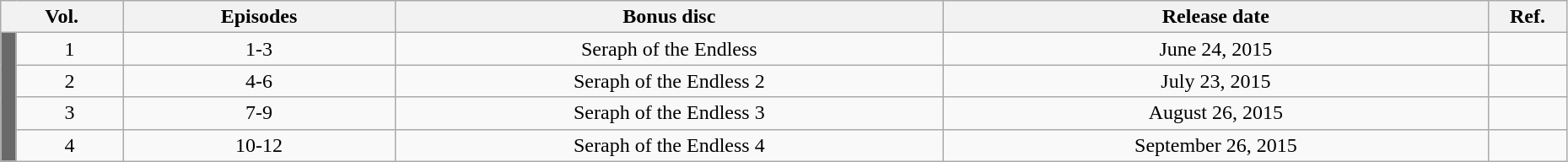<table class="wikitable" style="text-align: center; width: 98%;">
<tr>
<th colspan="2">Vol.</th>
<th>Episodes</th>
<th width="35%">Bonus disc</th>
<th>Release date</th>
<th width="5%">Ref.</th>
</tr>
<tr>
<td rowspan="10" width="1%" style="background: DimGray;"></td>
<td>1</td>
<td>1-3</td>
<td>Seraph of the Endless</td>
<td>June 24, 2015</td>
<td></td>
</tr>
<tr>
<td>2</td>
<td>4-6</td>
<td>Seraph of the Endless 2</td>
<td>July 23, 2015</td>
<td></td>
</tr>
<tr>
<td>3</td>
<td>7-9</td>
<td>Seraph of the Endless 3</td>
<td>August 26, 2015</td>
<td></td>
</tr>
<tr>
<td>4</td>
<td>10-12</td>
<td>Seraph of the Endless 4</td>
<td>September 26, 2015</td>
<td></td>
</tr>
</table>
